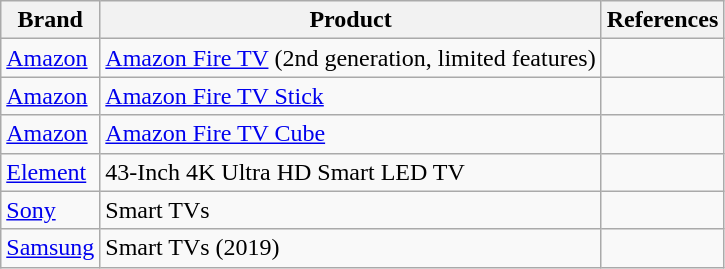<table class="wikitable collapsible collapsed sortable">
<tr>
<th>Brand</th>
<th>Product</th>
<th>References</th>
</tr>
<tr>
<td><a href='#'>Amazon</a></td>
<td><a href='#'>Amazon Fire TV</a> (2nd generation, limited features)</td>
<td></td>
</tr>
<tr>
<td><a href='#'>Amazon</a></td>
<td><a href='#'>Amazon Fire TV Stick</a></td>
<td></td>
</tr>
<tr>
<td><a href='#'>Amazon</a></td>
<td><a href='#'>Amazon Fire TV Cube</a></td>
<td></td>
</tr>
<tr>
<td><a href='#'>Element</a></td>
<td>43-Inch 4K Ultra HD Smart LED TV</td>
<td></td>
</tr>
<tr>
<td><a href='#'>Sony</a></td>
<td>Smart TVs</td>
<td></td>
</tr>
<tr>
<td><a href='#'>Samsung</a></td>
<td>Smart TVs (2019)</td>
</tr>
</table>
